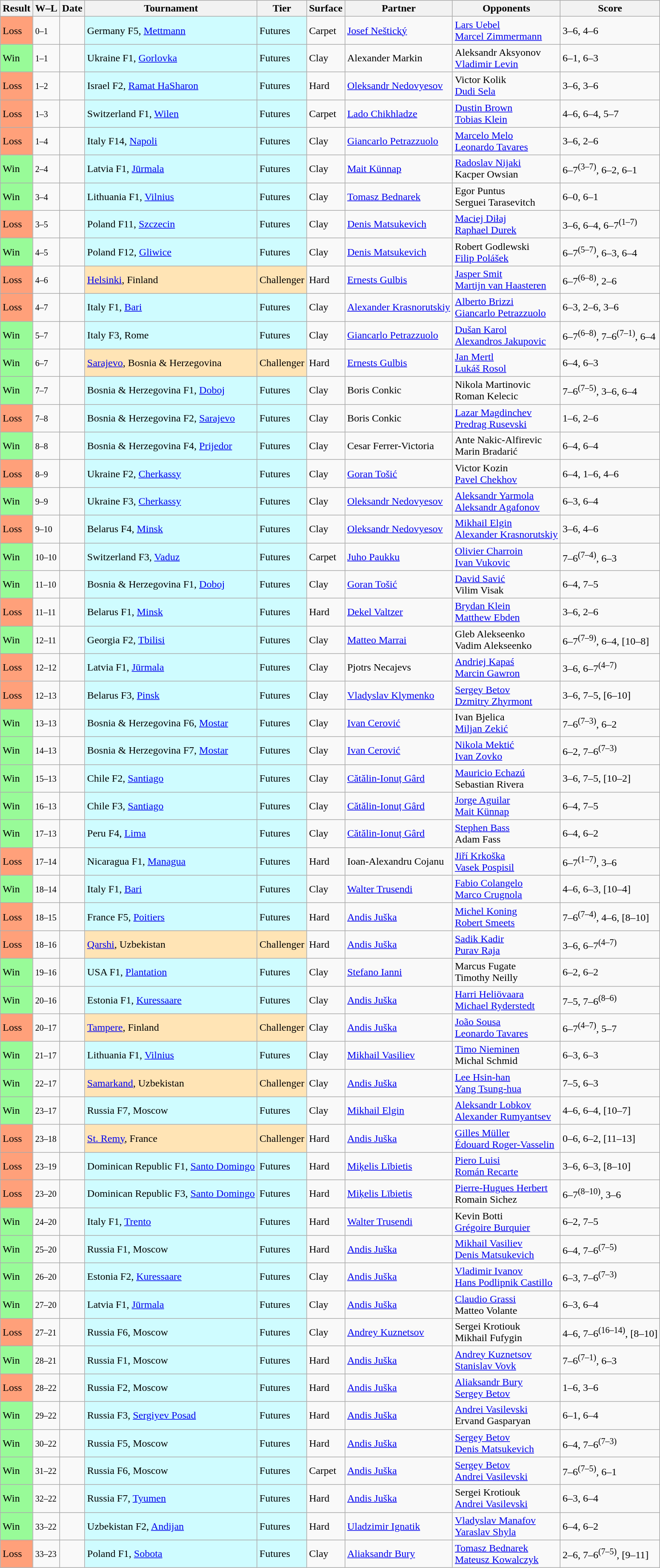<table class="sortable wikitable">
<tr>
<th>Result</th>
<th class=unsortable>W–L</th>
<th>Date</th>
<th>Tournament</th>
<th>Tier</th>
<th>Surface</th>
<th>Partner</th>
<th>Opponents</th>
<th class=unsortable>Score</th>
</tr>
<tr>
<td bgcolor=FFA07A>Loss</td>
<td><small>0–1</small></td>
<td></td>
<td style=background:#cffcff>Germany F5, <a href='#'>Mettmann</a></td>
<td style=background:#cffcff>Futures</td>
<td>Carpet</td>
<td> <a href='#'>Josef Neštický</a></td>
<td> <a href='#'>Lars Uebel</a> <br> <a href='#'>Marcel Zimmermann</a></td>
<td>3–6, 4–6</td>
</tr>
<tr>
<td bgcolor=98FB98>Win</td>
<td><small>1–1</small></td>
<td></td>
<td style=background:#cffcff>Ukraine F1, <a href='#'>Gorlovka</a></td>
<td style=background:#cffcff>Futures</td>
<td>Clay</td>
<td> Alexander Markin</td>
<td> Aleksandr Aksyonov <br> <a href='#'>Vladimir Levin</a></td>
<td>6–1, 6–3</td>
</tr>
<tr>
<td bgcolor=FFA07A>Loss</td>
<td><small>1–2</small></td>
<td></td>
<td style=background:#cffcff>Israel F2, <a href='#'>Ramat HaSharon</a></td>
<td style=background:#cffcff>Futures</td>
<td>Hard</td>
<td> <a href='#'>Oleksandr Nedovyesov</a></td>
<td> Victor Kolik <br> <a href='#'>Dudi Sela</a></td>
<td>3–6, 3–6</td>
</tr>
<tr>
<td bgcolor=FFA07A>Loss</td>
<td><small>1–3</small></td>
<td></td>
<td style=background:#cffcff>Switzerland F1, <a href='#'>Wilen</a></td>
<td style=background:#cffcff>Futures</td>
<td>Carpet</td>
<td> <a href='#'>Lado Chikhladze</a></td>
<td> <a href='#'>Dustin Brown</a> <br> <a href='#'>Tobias Klein</a></td>
<td>4–6, 6–4, 5–7</td>
</tr>
<tr>
<td bgcolor=FFA07A>Loss</td>
<td><small>1–4</small></td>
<td></td>
<td style=background:#cffcff>Italy F14, <a href='#'>Napoli</a></td>
<td style=background:#cffcff>Futures</td>
<td>Clay</td>
<td> <a href='#'>Giancarlo Petrazzuolo</a></td>
<td> <a href='#'>Marcelo Melo</a> <br> <a href='#'>Leonardo Tavares</a></td>
<td>3–6, 2–6</td>
</tr>
<tr>
<td bgcolor=98FB98>Win</td>
<td><small>2–4</small></td>
<td></td>
<td style=background:#cffcff>Latvia F1, <a href='#'>Jūrmala</a></td>
<td style=background:#cffcff>Futures</td>
<td>Clay</td>
<td> <a href='#'>Mait Künnap</a></td>
<td> <a href='#'>Radoslav Nijaki</a> <br> Kacper Owsian</td>
<td>6–7<sup>(3–7)</sup>, 6–2, 6–1</td>
</tr>
<tr>
<td bgcolor=98FB98>Win</td>
<td><small>3–4</small></td>
<td></td>
<td style=background:#cffcff>Lithuania F1, <a href='#'>Vilnius</a></td>
<td style=background:#cffcff>Futures</td>
<td>Clay</td>
<td> <a href='#'>Tomasz Bednarek</a></td>
<td> Egor Puntus <br> Serguei Tarasevitch</td>
<td>6–0, 6–1</td>
</tr>
<tr>
<td bgcolor=FFA07A>Loss</td>
<td><small>3–5</small></td>
<td></td>
<td style=background:#cffcff>Poland F11, <a href='#'>Szczecin</a></td>
<td style=background:#cffcff>Futures</td>
<td>Clay</td>
<td> <a href='#'>Denis Matsukevich</a></td>
<td> <a href='#'>Maciej Diłaj</a> <br> <a href='#'>Raphael Durek</a></td>
<td>3–6, 6–4, 6–7<sup>(1–7)</sup></td>
</tr>
<tr>
<td bgcolor=98FB98>Win</td>
<td><small>4–5</small></td>
<td></td>
<td style=background:#cffcff>Poland F12, <a href='#'>Gliwice</a></td>
<td style=background:#cffcff>Futures</td>
<td>Clay</td>
<td> <a href='#'>Denis Matsukevich</a></td>
<td> Robert Godlewski <br> <a href='#'>Filip Polášek</a></td>
<td>6–7<sup>(5–7)</sup>, 6–3, 6–4</td>
</tr>
<tr>
<td bgcolor=FFA07A>Loss</td>
<td><small>4–6</small></td>
<td></td>
<td style=background:moccasin><a href='#'>Helsinki</a>, Finland</td>
<td style=background:moccasin>Challenger</td>
<td>Hard</td>
<td> <a href='#'>Ernests Gulbis</a></td>
<td> <a href='#'>Jasper Smit</a> <br> <a href='#'>Martijn van Haasteren</a></td>
<td>6–7<sup>(6–8)</sup>, 2–6</td>
</tr>
<tr>
<td bgcolor=FFA07A>Loss</td>
<td><small>4–7</small></td>
<td></td>
<td style=background:#cffcff>Italy F1, <a href='#'>Bari</a></td>
<td style=background:#cffcff>Futures</td>
<td>Clay</td>
<td> <a href='#'>Alexander Krasnorutskiy</a></td>
<td> <a href='#'>Alberto Brizzi</a> <br> <a href='#'>Giancarlo Petrazzuolo</a></td>
<td>6–3, 2–6, 3–6</td>
</tr>
<tr>
<td bgcolor=98FB98>Win</td>
<td><small>5–7</small></td>
<td></td>
<td style=background:#cffcff>Italy F3, Rome</td>
<td style=background:#cffcff>Futures</td>
<td>Clay</td>
<td> <a href='#'>Giancarlo Petrazzuolo</a></td>
<td> <a href='#'>Dušan Karol</a> <br> <a href='#'>Alexandros Jakupovic</a></td>
<td>6–7<sup>(6–8)</sup>, 7–6<sup>(7–1)</sup>, 6–4</td>
</tr>
<tr>
<td bgcolor=98FB98>Win</td>
<td><small>6–7</small></td>
<td></td>
<td style=background:moccasin><a href='#'>Sarajevo</a>, Bosnia & Herzegovina</td>
<td style=background:moccasin>Challenger</td>
<td>Hard</td>
<td> <a href='#'>Ernests Gulbis</a></td>
<td> <a href='#'>Jan Mertl</a> <br> <a href='#'>Lukáš Rosol</a></td>
<td>6–4, 6–3</td>
</tr>
<tr>
<td bgcolor=98FB98>Win</td>
<td><small>7–7</small></td>
<td></td>
<td style=background:#cffcff>Bosnia & Herzegovina F1, <a href='#'>Doboj</a></td>
<td style=background:#cffcff>Futures</td>
<td>Clay</td>
<td> Boris Conkic</td>
<td> Nikola Martinovic <br> Roman Kelecic</td>
<td>7–6<sup>(7–5)</sup>, 3–6, 6–4</td>
</tr>
<tr>
<td bgcolor=FFA07A>Loss</td>
<td><small>7–8</small></td>
<td></td>
<td style=background:#cffcff>Bosnia & Herzegovina F2, <a href='#'>Sarajevo</a></td>
<td style=background:#cffcff>Futures</td>
<td>Clay</td>
<td> Boris Conkic</td>
<td> <a href='#'>Lazar Magdinchev</a> <br> <a href='#'>Predrag Rusevski</a></td>
<td>1–6, 2–6</td>
</tr>
<tr>
<td bgcolor=98FB98>Win</td>
<td><small>8–8</small></td>
<td></td>
<td style=background:#cffcff>Bosnia & Herzegovina F4, <a href='#'>Prijedor</a></td>
<td style=background:#cffcff>Futures</td>
<td>Clay</td>
<td> Cesar Ferrer-Victoria</td>
<td> Ante Nakic-Alfirevic <br> Marin Bradarić</td>
<td>6–4, 6–4</td>
</tr>
<tr>
<td bgcolor=FFA07A>Loss</td>
<td><small>8–9</small></td>
<td></td>
<td style=background:#cffcff>Ukraine F2, <a href='#'>Cherkassy</a></td>
<td style=background:#cffcff>Futures</td>
<td>Clay</td>
<td> <a href='#'>Goran Tošić</a></td>
<td> Victor Kozin <br> <a href='#'>Pavel Chekhov</a></td>
<td>6–4, 1–6, 4–6</td>
</tr>
<tr>
<td bgcolor=98FB98>Win</td>
<td><small>9–9</small></td>
<td></td>
<td style=background:#cffcff>Ukraine F3, <a href='#'>Cherkassy</a></td>
<td style=background:#cffcff>Futures</td>
<td>Clay</td>
<td> <a href='#'>Oleksandr Nedovyesov</a></td>
<td> <a href='#'>Aleksandr Yarmola</a> <br> <a href='#'>Aleksandr Agafonov</a></td>
<td>6–3, 6–4</td>
</tr>
<tr>
<td bgcolor=FFA07A>Loss</td>
<td><small>9–10</small></td>
<td></td>
<td style=background:#cffcff>Belarus F4, <a href='#'>Minsk</a></td>
<td style=background:#cffcff>Futures</td>
<td>Clay</td>
<td> <a href='#'>Oleksandr Nedovyesov</a></td>
<td> <a href='#'>Mikhail Elgin</a> <br> <a href='#'>Alexander Krasnorutskiy</a></td>
<td>3–6, 4–6</td>
</tr>
<tr>
<td bgcolor=98FB98>Win</td>
<td><small>10–10</small></td>
<td></td>
<td style=background:#cffcff>Switzerland F3, <a href='#'>Vaduz</a></td>
<td style=background:#cffcff>Futures</td>
<td>Carpet</td>
<td> <a href='#'>Juho Paukku</a></td>
<td> <a href='#'>Olivier Charroin</a> <br> <a href='#'>Ivan Vukovic</a></td>
<td>7–6<sup>(7–4)</sup>, 6–3</td>
</tr>
<tr>
<td bgcolor=98FB98>Win</td>
<td><small>11–10</small></td>
<td></td>
<td style=background:#cffcff>Bosnia & Herzegovina F1, <a href='#'>Doboj</a></td>
<td style=background:#cffcff>Futures</td>
<td>Clay</td>
<td> <a href='#'>Goran Tošić</a></td>
<td> <a href='#'>David Savić</a> <br> Vilim Visak</td>
<td>6–4, 7–5</td>
</tr>
<tr>
<td bgcolor=FFA07A>Loss</td>
<td><small>11–11</small></td>
<td></td>
<td style=background:#cffcff>Belarus F1, <a href='#'>Minsk</a></td>
<td style=background:#cffcff>Futures</td>
<td>Hard</td>
<td> <a href='#'>Dekel Valtzer</a></td>
<td> <a href='#'>Brydan Klein</a> <br> <a href='#'>Matthew Ebden</a></td>
<td>3–6, 2–6</td>
</tr>
<tr>
<td bgcolor=98FB98>Win</td>
<td><small>12–11</small></td>
<td></td>
<td style=background:#cffcff>Georgia F2, <a href='#'>Tbilisi</a></td>
<td style=background:#cffcff>Futures</td>
<td>Clay</td>
<td> <a href='#'>Matteo Marrai</a></td>
<td> Gleb Alekseenko <br> Vadim Alekseenko</td>
<td>6–7<sup>(7–9)</sup>, 6–4, [10–8]</td>
</tr>
<tr>
<td bgcolor=FFA07A>Loss</td>
<td><small>12–12</small></td>
<td></td>
<td style=background:#cffcff>Latvia F1, <a href='#'>Jūrmala</a></td>
<td style=background:#cffcff>Futures</td>
<td>Clay</td>
<td> Pjotrs Necajevs</td>
<td> <a href='#'>Andriej Kapaś</a> <br> <a href='#'>Marcin Gawron</a></td>
<td>3–6, 6–7<sup>(4–7)</sup></td>
</tr>
<tr>
<td bgcolor=FFA07A>Loss</td>
<td><small>12–13</small></td>
<td></td>
<td style=background:#cffcff>Belarus F3, <a href='#'>Pinsk</a></td>
<td style=background:#cffcff>Futures</td>
<td>Clay</td>
<td> <a href='#'>Vladyslav Klymenko</a></td>
<td> <a href='#'>Sergey Betov</a> <br> <a href='#'>Dzmitry Zhyrmont</a></td>
<td>3–6, 7–5, [6–10]</td>
</tr>
<tr>
<td bgcolor=98FB98>Win</td>
<td><small>13–13</small></td>
<td></td>
<td style=background:#cffcff>Bosnia & Herzegovina F6, <a href='#'>Mostar</a></td>
<td style=background:#cffcff>Futures</td>
<td>Clay</td>
<td> <a href='#'>Ivan Cerović</a></td>
<td> Ivan Bjelica <br> <a href='#'>Miljan Zekić</a></td>
<td>7–6<sup>(7–3)</sup>, 6–2</td>
</tr>
<tr>
<td bgcolor=98FB98>Win</td>
<td><small>14–13</small></td>
<td></td>
<td style=background:#cffcff>Bosnia & Herzegovina F7, <a href='#'>Mostar</a></td>
<td style=background:#cffcff>Futures</td>
<td>Clay</td>
<td> <a href='#'>Ivan Cerović</a></td>
<td> <a href='#'>Nikola Mektić</a> <br> <a href='#'>Ivan Zovko</a></td>
<td>6–2, 7–6<sup>(7–3)</sup></td>
</tr>
<tr>
<td bgcolor=98FB98>Win</td>
<td><small>15–13</small></td>
<td></td>
<td style=background:#cffcff>Chile F2, <a href='#'>Santiago</a></td>
<td style=background:#cffcff>Futures</td>
<td>Clay</td>
<td> <a href='#'>Cătălin-Ionuț Gârd</a></td>
<td> <a href='#'>Mauricio Echazú</a> <br> Sebastian Rivera</td>
<td>3–6, 7–5, [10–2]</td>
</tr>
<tr>
<td bgcolor=98FB98>Win</td>
<td><small>16–13</small></td>
<td></td>
<td style=background:#cffcff>Chile F3, <a href='#'>Santiago</a></td>
<td style=background:#cffcff>Futures</td>
<td>Clay</td>
<td> <a href='#'>Cătălin-Ionuț Gârd</a></td>
<td> <a href='#'>Jorge Aguilar</a> <br> <a href='#'>Mait Künnap</a></td>
<td>6–4, 7–5</td>
</tr>
<tr>
<td bgcolor=98FB98>Win</td>
<td><small>17–13</small></td>
<td></td>
<td style=background:#cffcff>Peru F4, <a href='#'>Lima</a></td>
<td style=background:#cffcff>Futures</td>
<td>Clay</td>
<td> <a href='#'>Cătălin-Ionuț Gârd</a></td>
<td> <a href='#'>Stephen Bass</a> <br> Adam Fass</td>
<td>6–4, 6–2</td>
</tr>
<tr>
<td bgcolor=FFA07A>Loss</td>
<td><small>17–14</small></td>
<td></td>
<td style=background:#cffcff>Nicaragua F1, <a href='#'>Managua</a></td>
<td style=background:#cffcff>Futures</td>
<td>Hard</td>
<td> Ioan-Alexandru Cojanu</td>
<td> <a href='#'>Jiří Krkoška</a> <br> <a href='#'>Vasek Pospisil</a></td>
<td>6–7<sup>(1–7)</sup>, 3–6</td>
</tr>
<tr>
<td bgcolor=98FB98>Win</td>
<td><small>18–14</small></td>
<td></td>
<td style=background:#cffcff>Italy F1, <a href='#'>Bari</a></td>
<td style=background:#cffcff>Futures</td>
<td>Clay</td>
<td> <a href='#'>Walter Trusendi</a></td>
<td> <a href='#'>Fabio Colangelo</a> <br> <a href='#'>Marco Crugnola</a></td>
<td>4–6, 6–3, [10–4]</td>
</tr>
<tr>
<td bgcolor=FFA07A>Loss</td>
<td><small>18–15</small></td>
<td></td>
<td style=background:#cffcff>France F5, <a href='#'>Poitiers</a></td>
<td style=background:#cffcff>Futures</td>
<td>Hard</td>
<td> <a href='#'>Andis Juška</a></td>
<td> <a href='#'>Michel Koning</a> <br> <a href='#'>Robert Smeets</a></td>
<td>7–6<sup>(7–4)</sup>, 4–6, [8–10]</td>
</tr>
<tr>
<td bgcolor=FFA07A>Loss</td>
<td><small>18–16</small></td>
<td></td>
<td style=background:moccasin><a href='#'>Qarshi</a>, Uzbekistan</td>
<td style=background:moccasin>Challenger</td>
<td>Hard</td>
<td> <a href='#'>Andis Juška</a></td>
<td> <a href='#'>Sadik Kadir</a> <br> <a href='#'>Purav Raja</a></td>
<td>3–6, 6–7<sup>(4–7)</sup></td>
</tr>
<tr>
<td bgcolor=98FB98>Win</td>
<td><small>19–16</small></td>
<td></td>
<td style=background:#cffcff>USA F1, <a href='#'>Plantation</a></td>
<td style=background:#cffcff>Futures</td>
<td>Clay</td>
<td> <a href='#'>Stefano Ianni</a></td>
<td> Marcus Fugate <br> Timothy Neilly</td>
<td>6–2, 6–2</td>
</tr>
<tr>
<td bgcolor=98FB98>Win</td>
<td><small>20–16</small></td>
<td></td>
<td style=background:#cffcff>Estonia F1, <a href='#'>Kuressaare</a></td>
<td style=background:#cffcff>Futures</td>
<td>Clay</td>
<td> <a href='#'>Andis Juška</a></td>
<td> <a href='#'>Harri Heliövaara</a> <br> <a href='#'>Michael Ryderstedt</a></td>
<td>7–5, 7–6<sup>(8–6)</sup></td>
</tr>
<tr>
<td bgcolor=FFA07A>Loss</td>
<td><small>20–17</small></td>
<td></td>
<td style=background:moccasin><a href='#'>Tampere</a>, Finland</td>
<td style=background:moccasin>Challenger</td>
<td>Clay</td>
<td> <a href='#'>Andis Juška</a></td>
<td> <a href='#'>João Sousa</a> <br> <a href='#'>Leonardo Tavares</a></td>
<td>6–7<sup>(4–7)</sup>, 5–7</td>
</tr>
<tr>
<td bgcolor=98FB98>Win</td>
<td><small>21–17</small></td>
<td></td>
<td style=background:#cffcff>Lithuania F1, <a href='#'>Vilnius</a></td>
<td style=background:#cffcff>Futures</td>
<td>Clay</td>
<td> <a href='#'>Mikhail Vasiliev</a></td>
<td> <a href='#'>Timo Nieminen</a> <br> Michal Schmid</td>
<td>6–3, 6–3</td>
</tr>
<tr>
<td bgcolor=98FB98>Win</td>
<td><small>22–17</small></td>
<td></td>
<td style=background:moccasin><a href='#'>Samarkand</a>, Uzbekistan</td>
<td style=background:moccasin>Challenger</td>
<td>Clay</td>
<td> <a href='#'>Andis Juška</a></td>
<td> <a href='#'>Lee Hsin-han</a> <br> <a href='#'>Yang Tsung-hua</a></td>
<td>7–5, 6–3</td>
</tr>
<tr>
<td bgcolor=98FB98>Win</td>
<td><small>23–17</small></td>
<td></td>
<td style=background:#cffcff>Russia F7, Moscow</td>
<td style=background:#cffcff>Futures</td>
<td>Clay</td>
<td> <a href='#'>Mikhail Elgin</a></td>
<td> <a href='#'>Aleksandr Lobkov</a> <br> <a href='#'>Alexander Rumyantsev</a></td>
<td>4–6, 6–4, [10–7]</td>
</tr>
<tr>
<td bgcolor=FFA07A>Loss</td>
<td><small>23–18</small></td>
<td></td>
<td style=background:moccasin><a href='#'>St. Remy</a>, France</td>
<td style=background:moccasin>Challenger</td>
<td>Hard</td>
<td> <a href='#'>Andis Juška</a></td>
<td> <a href='#'>Gilles Müller</a> <br> <a href='#'>Édouard Roger-Vasselin</a></td>
<td>0–6, 6–2, [11–13]</td>
</tr>
<tr>
<td bgcolor=FFA07A>Loss</td>
<td><small>23–19</small></td>
<td></td>
<td style=background:#cffcff>Dominican Republic F1, <a href='#'>Santo Domingo</a></td>
<td style=background:#cffcff>Futures</td>
<td>Hard</td>
<td> <a href='#'>Miķelis Lībietis</a></td>
<td> <a href='#'>Piero Luisi</a> <br> <a href='#'>Román Recarte</a></td>
<td>3–6, 6–3, [8–10]</td>
</tr>
<tr>
<td bgcolor=FFA07A>Loss</td>
<td><small>23–20</small></td>
<td></td>
<td style=background:#cffcff>Dominican Republic F3, <a href='#'>Santo Domingo</a></td>
<td style=background:#cffcff>Futures</td>
<td>Hard</td>
<td> <a href='#'>Miķelis Lībietis</a></td>
<td> <a href='#'>Pierre-Hugues Herbert</a> <br> Romain Sichez</td>
<td>6–7<sup>(8–10)</sup>, 3–6</td>
</tr>
<tr>
<td bgcolor=98FB98>Win</td>
<td><small>24–20</small></td>
<td></td>
<td style=background:#cffcff>Italy F1, <a href='#'>Trento</a></td>
<td style=background:#cffcff>Futures</td>
<td>Hard</td>
<td> <a href='#'>Walter Trusendi</a></td>
<td> Kevin Botti <br> <a href='#'>Grégoire Burquier</a></td>
<td>6–2, 7–5</td>
</tr>
<tr>
<td bgcolor=98FB98>Win</td>
<td><small>25–20</small></td>
<td></td>
<td style=background:#cffcff>Russia F1, Moscow</td>
<td style=background:#cffcff>Futures</td>
<td>Hard</td>
<td> <a href='#'>Andis Juška</a></td>
<td> <a href='#'>Mikhail Vasiliev</a> <br> <a href='#'>Denis Matsukevich</a></td>
<td>6–4, 7–6<sup>(7–5)</sup></td>
</tr>
<tr>
<td bgcolor=98FB98>Win</td>
<td><small>26–20</small></td>
<td></td>
<td style=background:#cffcff>Estonia F2, <a href='#'>Kuressaare</a></td>
<td style=background:#cffcff>Futures</td>
<td>Clay</td>
<td> <a href='#'>Andis Juška</a></td>
<td> <a href='#'>Vladimir Ivanov</a> <br> <a href='#'>Hans Podlipnik Castillo</a></td>
<td>6–3, 7–6<sup>(7–3)</sup></td>
</tr>
<tr>
<td bgcolor=98FB98>Win</td>
<td><small>27–20</small></td>
<td></td>
<td style=background:#cffcff>Latvia F1, <a href='#'>Jūrmala</a></td>
<td style=background:#cffcff>Futures</td>
<td>Clay</td>
<td> <a href='#'>Andis Juška</a></td>
<td> <a href='#'>Claudio Grassi</a> <br> Matteo Volante</td>
<td>6–3, 6–4</td>
</tr>
<tr>
<td bgcolor=FFA07A>Loss</td>
<td><small>27–21</small></td>
<td></td>
<td style=background:#cffcff>Russia F6, Moscow</td>
<td style=background:#cffcff>Futures</td>
<td>Clay</td>
<td> <a href='#'>Andrey Kuznetsov</a></td>
<td> Sergei Krotiouk <br> Mikhail Fufygin</td>
<td>4–6, 7–6<sup>(16–14)</sup>, [8–10]</td>
</tr>
<tr>
<td bgcolor=98FB98>Win</td>
<td><small>28–21</small></td>
<td></td>
<td style=background:#cffcff>Russia F1, Moscow</td>
<td style=background:#cffcff>Futures</td>
<td>Hard</td>
<td> <a href='#'>Andis Juška</a></td>
<td> <a href='#'>Andrey Kuznetsov</a> <br> <a href='#'>Stanislav Vovk</a></td>
<td>7–6<sup>(7–1)</sup>, 6–3</td>
</tr>
<tr>
<td bgcolor=FFA07A>Loss</td>
<td><small>28–22</small></td>
<td></td>
<td style=background:#cffcff>Russia F2, Moscow</td>
<td style=background:#cffcff>Futures</td>
<td>Hard</td>
<td> <a href='#'>Andis Juška</a></td>
<td> <a href='#'>Aliaksandr Bury</a> <br> <a href='#'>Sergey Betov</a></td>
<td>1–6, 3–6</td>
</tr>
<tr>
<td bgcolor=98FB98>Win</td>
<td><small>29–22</small></td>
<td></td>
<td style=background:#cffcff>Russia F3, <a href='#'>Sergiyev Posad</a></td>
<td style=background:#cffcff>Futures</td>
<td>Hard</td>
<td> <a href='#'>Andis Juška</a></td>
<td> <a href='#'>Andrei Vasilevski</a> <br> Ervand Gasparyan</td>
<td>6–1, 6–4</td>
</tr>
<tr>
<td bgcolor=98FB98>Win</td>
<td><small>30–22</small></td>
<td></td>
<td style=background:#cffcff>Russia F5, Moscow</td>
<td style=background:#cffcff>Futures</td>
<td>Hard</td>
<td> <a href='#'>Andis Juška</a></td>
<td> <a href='#'>Sergey Betov</a> <br> <a href='#'>Denis Matsukevich</a></td>
<td>6–4, 7–6<sup>(7–3)</sup></td>
</tr>
<tr>
<td bgcolor=98FB98>Win</td>
<td><small>31–22</small></td>
<td></td>
<td style=background:#cffcff>Russia F6, Moscow</td>
<td style=background:#cffcff>Futures</td>
<td>Carpet</td>
<td> <a href='#'>Andis Juška</a></td>
<td> <a href='#'>Sergey Betov</a> <br> <a href='#'>Andrei Vasilevski</a></td>
<td>7–6<sup>(7–5)</sup>, 6–1</td>
</tr>
<tr>
<td bgcolor=98FB98>Win</td>
<td><small>32–22</small></td>
<td></td>
<td style=background:#cffcff>Russia F7, <a href='#'>Tyumen</a></td>
<td style=background:#cffcff>Futures</td>
<td>Hard</td>
<td> <a href='#'>Andis Juška</a></td>
<td> Sergei Krotiouk <br> <a href='#'>Andrei Vasilevski</a></td>
<td>6–3, 6–4</td>
</tr>
<tr>
<td bgcolor=98FB98>Win</td>
<td><small>33–22</small></td>
<td></td>
<td style=background:#cffcff>Uzbekistan F2, <a href='#'>Andijan</a></td>
<td style=background:#cffcff>Futures</td>
<td>Hard</td>
<td> <a href='#'>Uladzimir Ignatik</a></td>
<td> <a href='#'>Vladyslav Manafov</a> <br> <a href='#'>Yaraslav Shyla</a></td>
<td>6–4, 6–2</td>
</tr>
<tr>
<td bgcolor=FFA07A>Loss</td>
<td><small>33–23</small></td>
<td></td>
<td style=background:#cffcff>Poland F1, <a href='#'>Sobota</a></td>
<td style=background:#cffcff>Futures</td>
<td>Clay</td>
<td> <a href='#'>Aliaksandr Bury</a></td>
<td> <a href='#'>Tomasz Bednarek</a> <br> <a href='#'>Mateusz Kowalczyk</a></td>
<td>2–6, 7–6<sup>(7–5)</sup>, [9–11]</td>
</tr>
</table>
